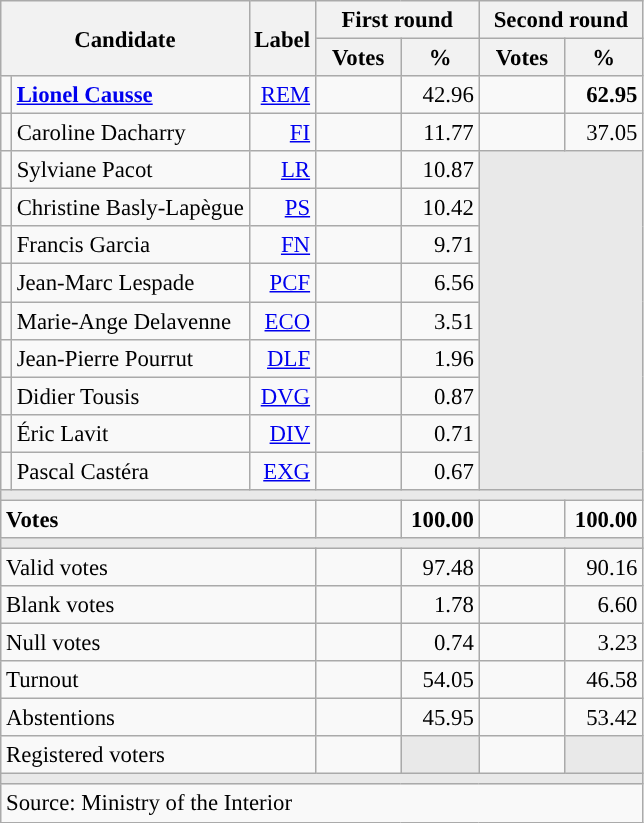<table class="wikitable" style="text-align:right;font-size:95%;">
<tr>
<th rowspan="2" colspan="2">Candidate</th>
<th rowspan="2">Label</th>
<th colspan="2">First round</th>
<th colspan="2">Second round</th>
</tr>
<tr>
<th style="width:50px;">Votes</th>
<th style="width:45px;">%</th>
<th style="width:50px;">Votes</th>
<th style="width:45px;">%</th>
</tr>
<tr>
<td style="color:inherit;background:"></td>
<td style="text-align:left;"><strong><a href='#'>Lionel Causse</a></strong></td>
<td><a href='#'>REM</a></td>
<td></td>
<td>42.96</td>
<td><strong></strong></td>
<td><strong>62.95</strong></td>
</tr>
<tr>
<td style="color:inherit;background:"></td>
<td style="text-align:left;">Caroline Dacharry</td>
<td><a href='#'>FI</a></td>
<td></td>
<td>11.77</td>
<td></td>
<td>37.05</td>
</tr>
<tr>
<td style="color:inherit;background:"></td>
<td style="text-align:left;">Sylviane Pacot</td>
<td><a href='#'>LR</a></td>
<td></td>
<td>10.87</td>
<td colspan="2" rowspan="9" style="background:#E9E9E9;"></td>
</tr>
<tr>
<td style="color:inherit;background:"></td>
<td style="text-align:left;">Christine Basly-Lapègue</td>
<td><a href='#'>PS</a></td>
<td></td>
<td>10.42</td>
</tr>
<tr>
<td style="color:inherit;background:"></td>
<td style="text-align:left;">Francis Garcia</td>
<td><a href='#'>FN</a></td>
<td></td>
<td>9.71</td>
</tr>
<tr>
<td style="color:inherit;background:"></td>
<td style="text-align:left;">Jean-Marc Lespade</td>
<td><a href='#'>PCF</a></td>
<td></td>
<td>6.56</td>
</tr>
<tr>
<td style="color:inherit;background:"></td>
<td style="text-align:left;">Marie-Ange Delavenne</td>
<td><a href='#'>ECO</a></td>
<td></td>
<td>3.51</td>
</tr>
<tr>
<td style="color:inherit;background:"></td>
<td style="text-align:left;">Jean-Pierre Pourrut</td>
<td><a href='#'>DLF</a></td>
<td></td>
<td>1.96</td>
</tr>
<tr>
<td style="color:inherit;background:"></td>
<td style="text-align:left;">Didier Tousis</td>
<td><a href='#'>DVG</a></td>
<td></td>
<td>0.87</td>
</tr>
<tr>
<td style="color:inherit;background:"></td>
<td style="text-align:left;">Éric Lavit</td>
<td><a href='#'>DIV</a></td>
<td></td>
<td>0.71</td>
</tr>
<tr>
<td style="color:inherit;background:"></td>
<td style="text-align:left;">Pascal Castéra</td>
<td><a href='#'>EXG</a></td>
<td></td>
<td>0.67</td>
</tr>
<tr>
<td colspan="7" style="background:#E9E9E9;"></td>
</tr>
<tr style="font-weight:bold;">
<td colspan="3" style="text-align:left;">Votes</td>
<td></td>
<td>100.00</td>
<td></td>
<td>100.00</td>
</tr>
<tr>
<td colspan="7" style="background:#E9E9E9;"></td>
</tr>
<tr>
<td colspan="3" style="text-align:left;">Valid votes</td>
<td></td>
<td>97.48</td>
<td></td>
<td>90.16</td>
</tr>
<tr>
<td colspan="3" style="text-align:left;">Blank votes</td>
<td></td>
<td>1.78</td>
<td></td>
<td>6.60</td>
</tr>
<tr>
<td colspan="3" style="text-align:left;">Null votes</td>
<td></td>
<td>0.74</td>
<td></td>
<td>3.23</td>
</tr>
<tr>
<td colspan="3" style="text-align:left;">Turnout</td>
<td></td>
<td>54.05</td>
<td></td>
<td>46.58</td>
</tr>
<tr>
<td colspan="3" style="text-align:left;">Abstentions</td>
<td></td>
<td>45.95</td>
<td></td>
<td>53.42</td>
</tr>
<tr>
<td colspan="3" style="text-align:left;">Registered voters</td>
<td></td>
<td style="color:inherit;background:#E9E9E9;"></td>
<td></td>
<td style="color:inherit;background:#E9E9E9;"></td>
</tr>
<tr>
<td colspan="7" style="background:#E9E9E9;"></td>
</tr>
<tr>
<td colspan="7" style="text-align:left;">Source: Ministry of the Interior</td>
</tr>
</table>
